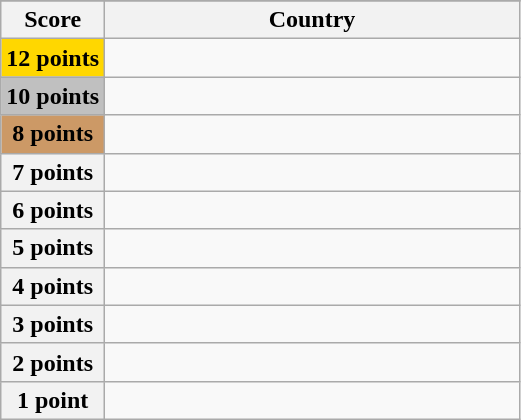<table class="wikitable">
<tr>
</tr>
<tr>
<th scope="col" width="20%">Score</th>
<th scope="col">Country</th>
</tr>
<tr>
<th scope="row" style="background:gold">12 points</th>
<td></td>
</tr>
<tr>
<th scope="row" style="background:silver">10 points</th>
<td></td>
</tr>
<tr>
<th scope="row" style="background:#CC9966">8 points</th>
<td></td>
</tr>
<tr>
<th scope="row">7 points</th>
<td></td>
</tr>
<tr>
<th scope="row">6 points</th>
<td></td>
</tr>
<tr>
<th scope="row">5 points</th>
<td></td>
</tr>
<tr>
<th scope="row">4 points</th>
<td></td>
</tr>
<tr>
<th scope="row">3 points</th>
<td></td>
</tr>
<tr>
<th scope="row">2 points</th>
<td></td>
</tr>
<tr>
<th scope="row">1 point</th>
<td></td>
</tr>
</table>
